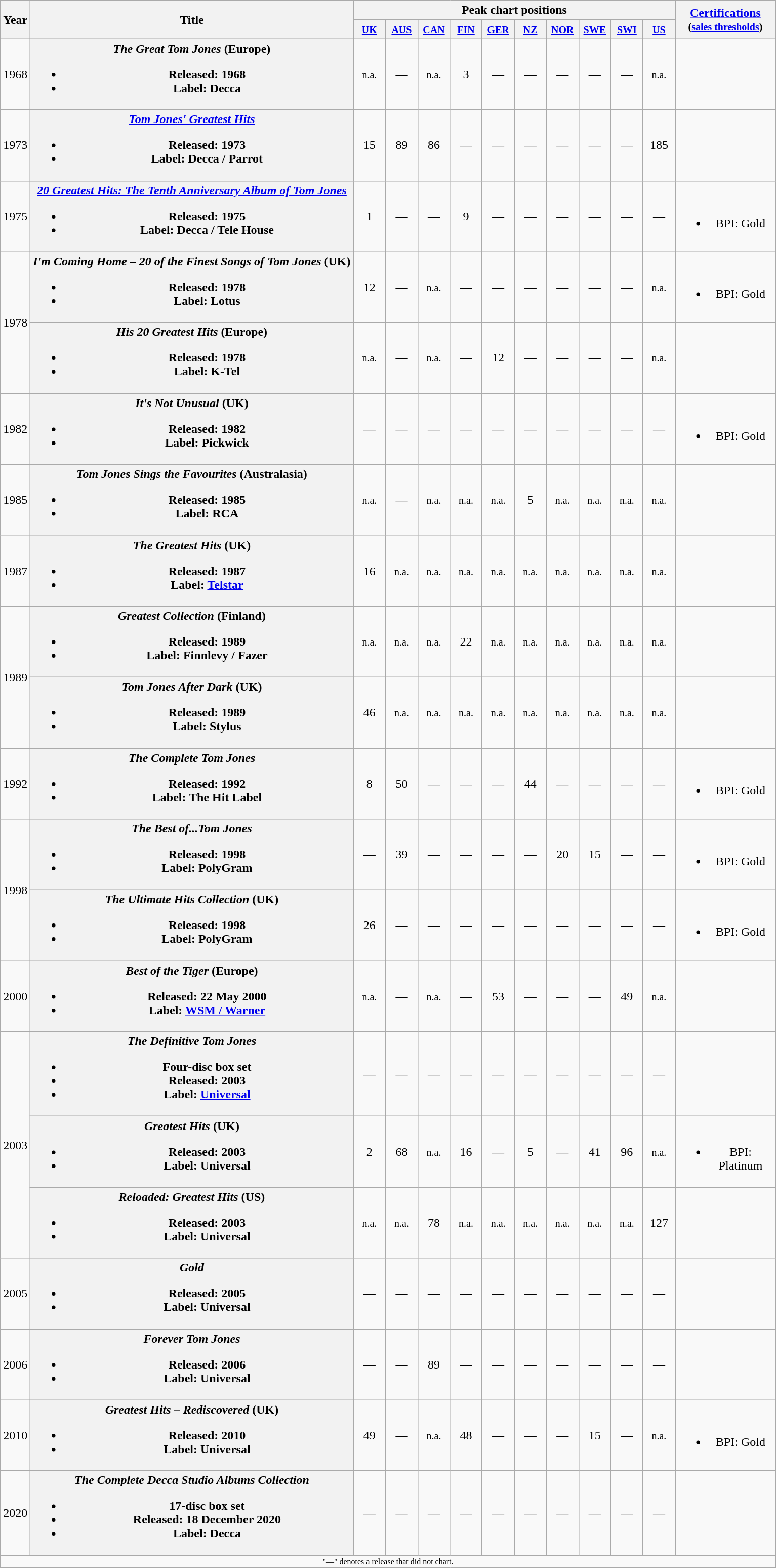<table class="wikitable plainrowheaders" style="text-align:center">
<tr>
<th rowspan="2">Year</th>
<th rowspan="2">Title</th>
<th colspan="10">Peak chart positions</th>
<th rowspan=2 width="125"><a href='#'>Certifications</a><br><small>(<a href='#'>sales thresholds</a>)</small></th>
</tr>
<tr>
<th width="35"><small><a href='#'>UK</a></small><br></th>
<th width="35"><small><a href='#'>AUS</a></small><br></th>
<th width="35"><small><a href='#'>CAN</a></small><br></th>
<th width="35"><small><a href='#'>FIN</a></small><br></th>
<th width="35"><small><a href='#'>GER</a></small><br></th>
<th width="35"><small><a href='#'>NZ</a></small><br></th>
<th width="35"><small><a href='#'>NOR</a></small><br></th>
<th width="35"><small><a href='#'>SWE</a></small><br></th>
<th width="35"><small><a href='#'>SWI</a></small><br></th>
<th width="35"><small><a href='#'>US</a></small><br></th>
</tr>
<tr>
<td>1968</td>
<th scope="row"><em>The Great Tom Jones</em> (Europe)<br><ul><li>Released: 1968</li><li>Label: Decca</li></ul></th>
<td><small>n.a.</small></td>
<td>—</td>
<td><small>n.a.</small></td>
<td>3</td>
<td>—</td>
<td>—</td>
<td>—</td>
<td>—</td>
<td>—</td>
<td><small>n.a.</small></td>
<td></td>
</tr>
<tr>
<td>1973</td>
<th scope="row"><em><a href='#'>Tom Jones' Greatest Hits</a></em><br><ul><li>Released: 1973</li><li>Label: Decca / Parrot</li></ul></th>
<td>15</td>
<td>89</td>
<td>86</td>
<td>—</td>
<td>—</td>
<td>—</td>
<td>—</td>
<td>—</td>
<td>—</td>
<td>185</td>
<td></td>
</tr>
<tr>
<td>1975</td>
<th scope="row"><em><a href='#'>20 Greatest Hits: The Tenth Anniversary Album of Tom Jones</a></em><br><ul><li>Released: 1975</li><li>Label: Decca / Tele House</li></ul></th>
<td>1</td>
<td>—</td>
<td>—</td>
<td>9</td>
<td>—</td>
<td>—</td>
<td>—</td>
<td>—</td>
<td>—</td>
<td>—</td>
<td><br><ul><li>BPI: Gold</li></ul></td>
</tr>
<tr>
<td rowspan="2">1978</td>
<th scope="row"><em>I'm Coming Home – 20 of the Finest Songs of Tom Jones</em> (UK)<br><ul><li>Released: 1978</li><li>Label: Lotus</li></ul></th>
<td>12</td>
<td>—</td>
<td><small>n.a.</small></td>
<td>—</td>
<td>—</td>
<td>—</td>
<td>—</td>
<td>—</td>
<td>—</td>
<td><small>n.a.</small></td>
<td><br><ul><li>BPI: Gold</li></ul></td>
</tr>
<tr>
<th scope="row"><em>His 20 Greatest Hits</em> (Europe)<br><ul><li>Released: 1978</li><li>Label: K-Tel</li></ul></th>
<td><small>n.a.</small></td>
<td>—</td>
<td><small>n.a.</small></td>
<td>—</td>
<td>12</td>
<td>—</td>
<td>—</td>
<td>—</td>
<td>—</td>
<td><small>n.a.</small></td>
<td></td>
</tr>
<tr>
<td>1982</td>
<th scope="row"><em>It's Not Unusual</em> (UK)<br><ul><li>Released: 1982</li><li>Label: Pickwick</li></ul></th>
<td>—</td>
<td>—</td>
<td>—</td>
<td>—</td>
<td>—</td>
<td>—</td>
<td>—</td>
<td>—</td>
<td>—</td>
<td>—</td>
<td><br><ul><li>BPI: Gold</li></ul></td>
</tr>
<tr>
<td>1985</td>
<th scope="row"><em>Tom Jones Sings the Favourites</em> (Australasia)<br><ul><li>Released: 1985</li><li>Label: RCA</li></ul></th>
<td><small>n.a.</small></td>
<td>—</td>
<td><small>n.a.</small></td>
<td><small>n.a.</small></td>
<td><small>n.a.</small></td>
<td>5</td>
<td><small>n.a.</small></td>
<td><small>n.a.</small></td>
<td><small>n.a.</small></td>
<td><small>n.a.</small></td>
<td></td>
</tr>
<tr>
<td>1987</td>
<th scope="row"><em>The Greatest Hits</em> (UK)<br><ul><li>Released: 1987</li><li>Label: <a href='#'>Telstar</a></li></ul></th>
<td>16</td>
<td><small>n.a.</small></td>
<td><small>n.a.</small></td>
<td><small>n.a.</small></td>
<td><small>n.a.</small></td>
<td><small>n.a.</small></td>
<td><small>n.a.</small></td>
<td><small>n.a.</small></td>
<td><small>n.a.</small></td>
<td><small>n.a.</small></td>
<td></td>
</tr>
<tr>
<td rowspan="2">1989</td>
<th scope="row"><em>Greatest Collection</em> (Finland)<br><ul><li>Released: 1989</li><li>Label: Finnlevy / Fazer</li></ul></th>
<td><small>n.a.</small></td>
<td><small>n.a.</small></td>
<td><small>n.a.</small></td>
<td>22</td>
<td><small>n.a.</small></td>
<td><small>n.a.</small></td>
<td><small>n.a.</small></td>
<td><small>n.a.</small></td>
<td><small>n.a.</small></td>
<td><small>n.a.</small></td>
<td></td>
</tr>
<tr>
<th scope="row"><em>Tom Jones After Dark</em> (UK)<br><ul><li>Released: 1989</li><li>Label: Stylus</li></ul></th>
<td>46</td>
<td><small>n.a.</small></td>
<td><small>n.a.</small></td>
<td><small>n.a.</small></td>
<td><small>n.a.</small></td>
<td><small>n.a.</small></td>
<td><small>n.a.</small></td>
<td><small>n.a.</small></td>
<td><small>n.a.</small></td>
<td><small>n.a.</small></td>
<td></td>
</tr>
<tr>
<td>1992</td>
<th scope="row"><em>The Complete Tom Jones</em><br><ul><li>Released: 1992</li><li>Label: The Hit Label</li></ul></th>
<td>8</td>
<td>50</td>
<td>—</td>
<td>—</td>
<td>—</td>
<td>44</td>
<td>—</td>
<td>—</td>
<td>—</td>
<td>—</td>
<td><br><ul><li>BPI: Gold</li></ul></td>
</tr>
<tr>
<td rowspan="2">1998</td>
<th scope="row"><em>The Best of...Tom Jones</em><br><ul><li>Released: 1998</li><li>Label: PolyGram</li></ul></th>
<td>—</td>
<td>39</td>
<td>—</td>
<td>—</td>
<td>—</td>
<td>—</td>
<td>20</td>
<td>15</td>
<td>—</td>
<td>—</td>
<td><br><ul><li>BPI: Gold</li></ul></td>
</tr>
<tr>
<th scope="row"><em>The Ultimate Hits Collection</em> (UK)<br><ul><li>Released: 1998</li><li>Label: PolyGram</li></ul></th>
<td>26</td>
<td>—</td>
<td>—</td>
<td>—</td>
<td>—</td>
<td>—</td>
<td>—</td>
<td>—</td>
<td>—</td>
<td>—</td>
<td><br><ul><li>BPI: Gold</li></ul></td>
</tr>
<tr>
<td>2000</td>
<th scope="row"><em>Best of the Tiger</em> (Europe)<br><ul><li>Released: 22 May 2000</li><li>Label: <a href='#'>WSM / Warner</a></li></ul></th>
<td><small>n.a.</small></td>
<td>—</td>
<td><small>n.a.</small></td>
<td>—</td>
<td>53</td>
<td>—</td>
<td>—</td>
<td>—</td>
<td>49</td>
<td><small>n.a.</small></td>
<td></td>
</tr>
<tr>
<td rowspan="3">2003</td>
<th scope="row"><em>The Definitive Tom Jones</em><br><ul><li>Four-disc box set</li><li>Released: 2003</li><li>Label: <a href='#'>Universal</a></li></ul></th>
<td>—</td>
<td>—</td>
<td>—</td>
<td>—</td>
<td>—</td>
<td>—</td>
<td>—</td>
<td>—</td>
<td>—</td>
<td>—</td>
<td></td>
</tr>
<tr>
<th scope="row"><em>Greatest Hits</em> (UK)<br><ul><li>Released: 2003</li><li>Label: Universal</li></ul></th>
<td>2</td>
<td>68</td>
<td><small>n.a.</small></td>
<td>16</td>
<td>—</td>
<td>5</td>
<td>—</td>
<td>41</td>
<td>96</td>
<td><small>n.a.</small></td>
<td><br><ul><li>BPI: Platinum</li></ul></td>
</tr>
<tr>
<th scope="row"><em>Reloaded: Greatest Hits</em> (US)<br><ul><li>Released: 2003</li><li>Label: Universal</li></ul></th>
<td><small>n.a.</small></td>
<td><small>n.a.</small></td>
<td>78</td>
<td><small>n.a.</small></td>
<td><small>n.a.</small></td>
<td><small>n.a.</small></td>
<td><small>n.a.</small></td>
<td><small>n.a.</small></td>
<td><small>n.a.</small></td>
<td>127</td>
<td></td>
</tr>
<tr>
<td>2005</td>
<th scope="row"><em>Gold</em><br><ul><li>Released: 2005</li><li>Label: Universal</li></ul></th>
<td>—</td>
<td>—</td>
<td>—</td>
<td>—</td>
<td>—</td>
<td>—</td>
<td>—</td>
<td>—</td>
<td>—</td>
<td>—</td>
<td></td>
</tr>
<tr>
<td>2006</td>
<th scope="row"><em>Forever Tom Jones</em><br><ul><li>Released: 2006</li><li>Label: Universal</li></ul></th>
<td>—</td>
<td>—</td>
<td>89</td>
<td>—</td>
<td>—</td>
<td>—</td>
<td>—</td>
<td>—</td>
<td>—</td>
<td>—</td>
<td></td>
</tr>
<tr>
<td>2010</td>
<th scope="row"><em>Greatest Hits – Rediscovered</em> (UK)<br><ul><li>Released: 2010</li><li>Label: Universal</li></ul></th>
<td>49</td>
<td>—</td>
<td><small>n.a.</small></td>
<td>48</td>
<td>—</td>
<td>—</td>
<td>—</td>
<td>15</td>
<td>—</td>
<td><small>n.a.</small></td>
<td><br><ul><li>BPI: Gold</li></ul></td>
</tr>
<tr>
<td>2020</td>
<th scope="row"><em>The Complete Decca Studio Albums Collection</em><br><ul><li>17-disc box set</li><li>Released: 18 December 2020</li><li>Label: Decca</li></ul></th>
<td>—</td>
<td>—</td>
<td>—</td>
<td>—</td>
<td>—</td>
<td>—</td>
<td>—</td>
<td>—</td>
<td>—</td>
<td>—</td>
<td></td>
</tr>
<tr>
<td colspan="13" style="font-size: 8pt">"—" denotes a release that did not chart.</td>
</tr>
</table>
